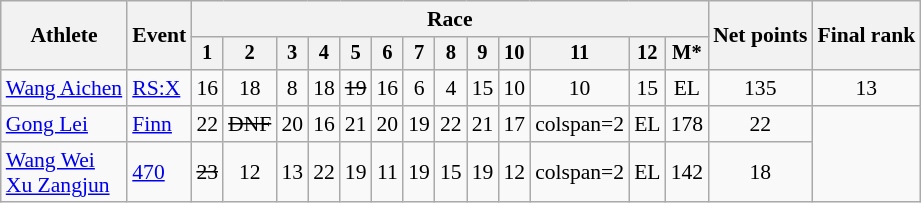<table class="wikitable" style="font-size:90%">
<tr>
<th rowspan="2">Athlete</th>
<th rowspan="2">Event</th>
<th colspan=13>Race</th>
<th rowspan=2>Net points</th>
<th rowspan=2>Final rank</th>
</tr>
<tr style="font-size:95%">
<th>1</th>
<th>2</th>
<th>3</th>
<th>4</th>
<th>5</th>
<th>6</th>
<th>7</th>
<th>8</th>
<th>9</th>
<th>10</th>
<th>11</th>
<th>12</th>
<th>M*</th>
</tr>
<tr align=center>
<td align=left><a href='#'>Wang Aichen</a></td>
<td align=left><a href='#'>RS:X</a></td>
<td>16</td>
<td>18</td>
<td>8</td>
<td>18</td>
<td><s>19</s></td>
<td>16</td>
<td>6</td>
<td>4</td>
<td>15</td>
<td>10</td>
<td>10</td>
<td>15</td>
<td>EL</td>
<td>135</td>
<td>13</td>
</tr>
<tr align=center>
<td align=left><a href='#'>Gong Lei</a></td>
<td align=left><a href='#'>Finn</a></td>
<td>22</td>
<td><s>DNF</s></td>
<td>20</td>
<td>16</td>
<td>21</td>
<td>20</td>
<td>19</td>
<td>22</td>
<td>21</td>
<td>17</td>
<td>colspan=2 </td>
<td>EL</td>
<td>178</td>
<td>22</td>
</tr>
<tr align=center>
<td align=left><a href='#'>Wang Wei</a><br><a href='#'>Xu Zangjun</a></td>
<td align=left><a href='#'>470</a></td>
<td><s>23</s></td>
<td>12</td>
<td>13</td>
<td>22</td>
<td>19</td>
<td>11</td>
<td>19</td>
<td>15</td>
<td>19</td>
<td>12</td>
<td>colspan=2 </td>
<td>EL</td>
<td>142</td>
<td>18</td>
</tr>
</table>
